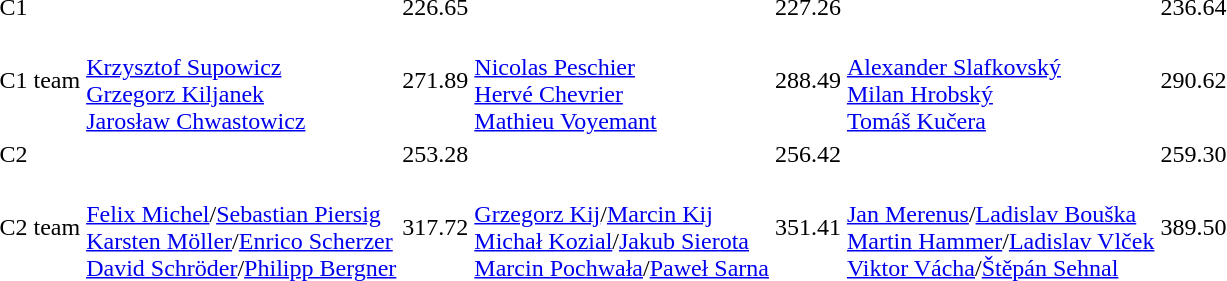<table>
<tr>
<td>C1</td>
<td></td>
<td>226.65</td>
<td></td>
<td>227.26</td>
<td></td>
<td>236.64</td>
</tr>
<tr>
<td>C1 team</td>
<td><br><a href='#'>Krzysztof Supowicz</a><br><a href='#'>Grzegorz Kiljanek</a><br><a href='#'>Jarosław Chwastowicz</a></td>
<td>271.89</td>
<td><br><a href='#'>Nicolas Peschier</a><br><a href='#'>Hervé Chevrier</a><br><a href='#'>Mathieu Voyemant</a></td>
<td>288.49</td>
<td><br><a href='#'>Alexander Slafkovský</a><br><a href='#'>Milan Hrobský</a><br><a href='#'>Tomáš Kučera</a></td>
<td>290.62</td>
</tr>
<tr>
<td>C2</td>
<td></td>
<td>253.28</td>
<td></td>
<td>256.42</td>
<td></td>
<td>259.30</td>
</tr>
<tr>
<td>C2 team</td>
<td><br><a href='#'>Felix Michel</a>/<a href='#'>Sebastian Piersig</a><br><a href='#'>Karsten Möller</a>/<a href='#'>Enrico Scherzer</a><br><a href='#'>David Schröder</a>/<a href='#'>Philipp Bergner</a></td>
<td>317.72</td>
<td><br><a href='#'>Grzegorz Kij</a>/<a href='#'>Marcin Kij</a><br><a href='#'>Michał Kozial</a>/<a href='#'>Jakub Sierota</a><br><a href='#'>Marcin Pochwała</a>/<a href='#'>Paweł Sarna</a></td>
<td>351.41</td>
<td><br><a href='#'>Jan Merenus</a>/<a href='#'>Ladislav Bouška</a><br><a href='#'>Martin Hammer</a>/<a href='#'>Ladislav Vlček</a><br><a href='#'>Viktor Vácha</a>/<a href='#'>Štěpán Sehnal</a></td>
<td>389.50</td>
</tr>
</table>
